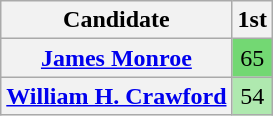<table class="wikitable" style="text-align:center">
<tr>
<th>Candidate</th>
<th>1st</th>
</tr>
<tr>
<th><a href='#'>James Monroe</a></th>
<td style="background:#73D873;">65</td>
</tr>
<tr>
<th><a href='#'>William H. Crawford</a></th>
<td style="background:#AFE9AF;">54</td>
</tr>
</table>
